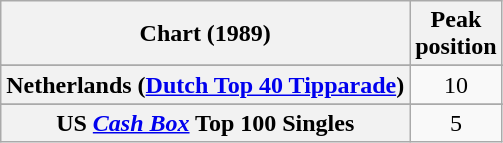<table class="wikitable sortable plainrowheaders" style="text-align:center">
<tr>
<th>Chart (1989)</th>
<th>Peak<br>position</th>
</tr>
<tr>
</tr>
<tr>
<th scope="row">Netherlands (<a href='#'>Dutch Top 40 Tipparade</a>)</th>
<td>10</td>
</tr>
<tr>
</tr>
<tr>
</tr>
<tr>
</tr>
<tr>
</tr>
<tr>
</tr>
<tr>
</tr>
<tr>
<th scope="row">US <em><a href='#'>Cash Box</a></em> Top 100 Singles</th>
<td>5</td>
</tr>
</table>
